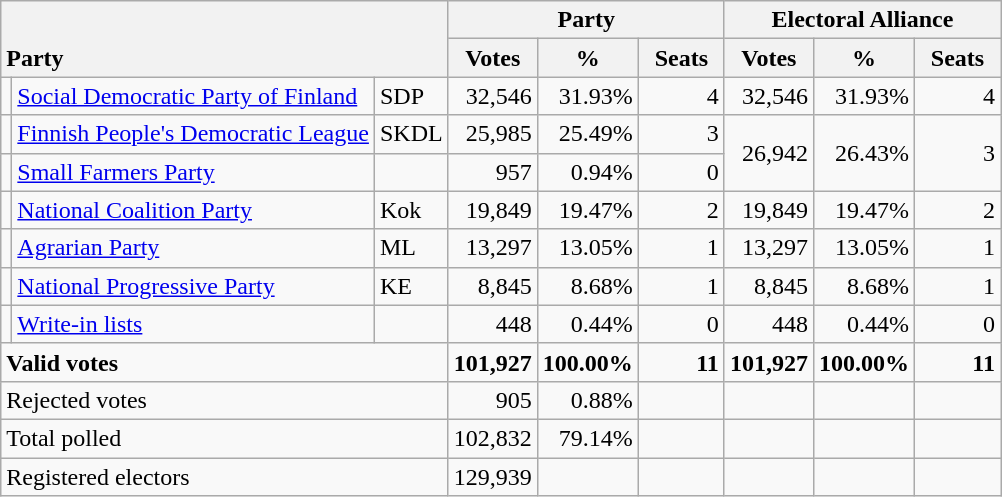<table class="wikitable" border="1" style="text-align:right;">
<tr>
<th style="text-align:left;" valign=bottom rowspan=2 colspan=3>Party</th>
<th colspan=3>Party</th>
<th colspan=3>Electoral Alliance</th>
</tr>
<tr>
<th align=center valign=bottom width="50">Votes</th>
<th align=center valign=bottom width="50">%</th>
<th align=center valign=bottom width="50">Seats</th>
<th align=center valign=bottom width="50">Votes</th>
<th align=center valign=bottom width="50">%</th>
<th align=center valign=bottom width="50">Seats</th>
</tr>
<tr>
<td></td>
<td align=left style="white-space: nowrap;"><a href='#'>Social Democratic Party of Finland</a></td>
<td align=left>SDP</td>
<td>32,546</td>
<td>31.93%</td>
<td>4</td>
<td>32,546</td>
<td>31.93%</td>
<td>4</td>
</tr>
<tr>
<td></td>
<td align=left><a href='#'>Finnish People's Democratic League</a></td>
<td align=left>SKDL</td>
<td>25,985</td>
<td>25.49%</td>
<td>3</td>
<td rowspan=2>26,942</td>
<td rowspan=2>26.43%</td>
<td rowspan=2>3</td>
</tr>
<tr>
<td></td>
<td align=left><a href='#'>Small Farmers Party</a></td>
<td align=left></td>
<td>957</td>
<td>0.94%</td>
<td>0</td>
</tr>
<tr>
<td></td>
<td align=left><a href='#'>National Coalition Party</a></td>
<td align=left>Kok</td>
<td>19,849</td>
<td>19.47%</td>
<td>2</td>
<td>19,849</td>
<td>19.47%</td>
<td>2</td>
</tr>
<tr>
<td></td>
<td align=left><a href='#'>Agrarian Party</a></td>
<td align=left>ML</td>
<td>13,297</td>
<td>13.05%</td>
<td>1</td>
<td>13,297</td>
<td>13.05%</td>
<td>1</td>
</tr>
<tr>
<td></td>
<td align=left><a href='#'>National Progressive Party</a></td>
<td align=left>KE</td>
<td>8,845</td>
<td>8.68%</td>
<td>1</td>
<td>8,845</td>
<td>8.68%</td>
<td>1</td>
</tr>
<tr>
<td></td>
<td align=left><a href='#'>Write-in lists</a></td>
<td align=left></td>
<td>448</td>
<td>0.44%</td>
<td>0</td>
<td>448</td>
<td>0.44%</td>
<td>0</td>
</tr>
<tr style="font-weight:bold">
<td align=left colspan=3>Valid votes</td>
<td>101,927</td>
<td>100.00%</td>
<td>11</td>
<td>101,927</td>
<td>100.00%</td>
<td>11</td>
</tr>
<tr>
<td align=left colspan=3>Rejected votes</td>
<td>905</td>
<td>0.88%</td>
<td></td>
<td></td>
<td></td>
<td></td>
</tr>
<tr>
<td align=left colspan=3>Total polled</td>
<td>102,832</td>
<td>79.14%</td>
<td></td>
<td></td>
<td></td>
<td></td>
</tr>
<tr>
<td align=left colspan=3>Registered electors</td>
<td>129,939</td>
<td></td>
<td></td>
<td></td>
<td></td>
<td></td>
</tr>
</table>
